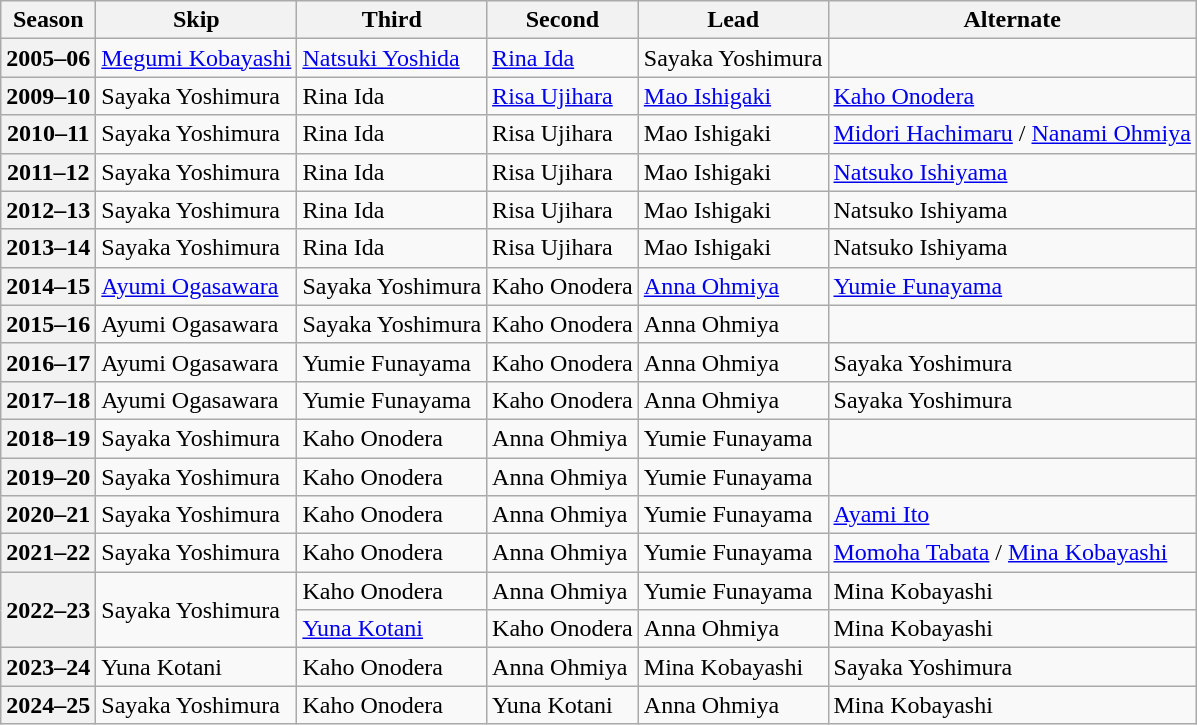<table class="wikitable">
<tr>
<th scope="col">Season</th>
<th scope="col">Skip</th>
<th scope="col">Third</th>
<th scope="col">Second</th>
<th scope="col">Lead</th>
<th scope="col">Alternate</th>
</tr>
<tr>
<th scope="row">2005–06</th>
<td><a href='#'>Megumi Kobayashi</a></td>
<td><a href='#'>Natsuki Yoshida</a></td>
<td><a href='#'>Rina Ida</a></td>
<td>Sayaka Yoshimura</td>
<td></td>
</tr>
<tr>
<th scope="row">2009–10</th>
<td>Sayaka Yoshimura</td>
<td>Rina Ida</td>
<td><a href='#'>Risa Ujihara</a></td>
<td><a href='#'>Mao Ishigaki</a></td>
<td><a href='#'>Kaho Onodera</a></td>
</tr>
<tr>
<th scope="row">2010–11</th>
<td>Sayaka Yoshimura</td>
<td>Rina Ida</td>
<td>Risa Ujihara</td>
<td>Mao Ishigaki</td>
<td><a href='#'>Midori Hachimaru</a> / <a href='#'>Nanami Ohmiya</a></td>
</tr>
<tr>
<th scope="row">2011–12</th>
<td>Sayaka Yoshimura</td>
<td>Rina Ida</td>
<td>Risa Ujihara</td>
<td>Mao Ishigaki</td>
<td><a href='#'>Natsuko Ishiyama</a></td>
</tr>
<tr>
<th scope="row">2012–13</th>
<td>Sayaka Yoshimura</td>
<td>Rina Ida</td>
<td>Risa Ujihara</td>
<td>Mao Ishigaki</td>
<td>Natsuko Ishiyama</td>
</tr>
<tr>
<th scope="row">2013–14</th>
<td>Sayaka Yoshimura</td>
<td>Rina Ida</td>
<td>Risa Ujihara</td>
<td>Mao Ishigaki</td>
<td>Natsuko Ishiyama</td>
</tr>
<tr>
<th scope="row">2014–15</th>
<td><a href='#'>Ayumi Ogasawara</a></td>
<td>Sayaka Yoshimura</td>
<td>Kaho Onodera</td>
<td><a href='#'>Anna Ohmiya</a></td>
<td><a href='#'>Yumie Funayama</a></td>
</tr>
<tr>
<th scope="row">2015–16</th>
<td>Ayumi Ogasawara</td>
<td>Sayaka Yoshimura</td>
<td>Kaho Onodera</td>
<td>Anna Ohmiya</td>
<td></td>
</tr>
<tr>
<th scope="row">2016–17</th>
<td>Ayumi Ogasawara</td>
<td>Yumie Funayama</td>
<td>Kaho Onodera</td>
<td>Anna Ohmiya</td>
<td>Sayaka Yoshimura</td>
</tr>
<tr>
<th scope="row">2017–18</th>
<td>Ayumi Ogasawara</td>
<td>Yumie Funayama</td>
<td>Kaho Onodera</td>
<td>Anna Ohmiya</td>
<td>Sayaka Yoshimura</td>
</tr>
<tr>
<th scope="row">2018–19</th>
<td>Sayaka Yoshimura</td>
<td>Kaho Onodera</td>
<td>Anna Ohmiya</td>
<td>Yumie Funayama</td>
<td></td>
</tr>
<tr>
<th scope="row">2019–20</th>
<td>Sayaka Yoshimura</td>
<td>Kaho Onodera</td>
<td>Anna Ohmiya</td>
<td>Yumie Funayama</td>
<td></td>
</tr>
<tr>
<th scope="row">2020–21</th>
<td>Sayaka Yoshimura</td>
<td>Kaho Onodera</td>
<td>Anna Ohmiya</td>
<td>Yumie Funayama</td>
<td><a href='#'>Ayami Ito</a></td>
</tr>
<tr>
<th scope="row">2021–22</th>
<td>Sayaka Yoshimura</td>
<td>Kaho Onodera</td>
<td>Anna Ohmiya</td>
<td>Yumie Funayama</td>
<td><a href='#'>Momoha Tabata</a> / <a href='#'>Mina Kobayashi</a></td>
</tr>
<tr>
<th scope="row" rowspan=2>2022–23</th>
<td rowspan=2>Sayaka Yoshimura</td>
<td>Kaho Onodera</td>
<td>Anna Ohmiya</td>
<td>Yumie Funayama</td>
<td>Mina Kobayashi</td>
</tr>
<tr>
<td><a href='#'>Yuna Kotani</a></td>
<td>Kaho Onodera</td>
<td>Anna Ohmiya</td>
<td>Mina Kobayashi</td>
</tr>
<tr>
<th scope="row">2023–24</th>
<td>Yuna Kotani</td>
<td>Kaho Onodera</td>
<td>Anna Ohmiya</td>
<td>Mina Kobayashi</td>
<td>Sayaka Yoshimura</td>
</tr>
<tr>
<th scope="row">2024–25</th>
<td>Sayaka Yoshimura</td>
<td>Kaho Onodera</td>
<td>Yuna Kotani</td>
<td>Anna Ohmiya</td>
<td>Mina Kobayashi</td>
</tr>
</table>
